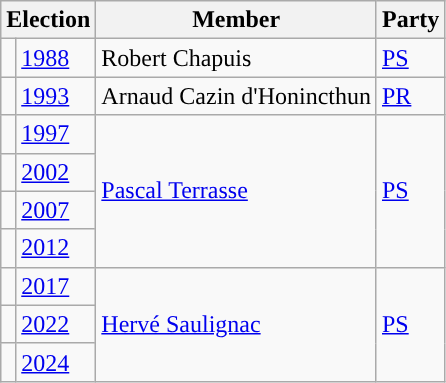<table class="wikitable">
<tr>
<th colspan="2">Election</th>
<th>Member</th>
<th>Party</th>
</tr>
<tr>
<td style="color:inherit;background-color: "></td>
<td><a href='#'>1988</a></td>
<td>Robert Chapuis</td>
<td><a href='#'>PS</a></td>
</tr>
<tr>
<td style="color:inherit;background-color: "></td>
<td><a href='#'>1993</a></td>
<td>Arnaud Cazin d'Honincthun</td>
<td><a href='#'>PR</a></td>
</tr>
<tr>
<td style="color:inherit;background-color: "></td>
<td><a href='#'>1997</a></td>
<td rowspan=4><a href='#'>Pascal Terrasse</a></td>
<td rowspan=4><a href='#'>PS</a></td>
</tr>
<tr>
<td style="color:inherit;background-color: "></td>
<td><a href='#'>2002</a></td>
</tr>
<tr>
<td style="color:inherit;background-color: "></td>
<td><a href='#'>2007</a></td>
</tr>
<tr>
<td style="color:inherit;background-color: "></td>
<td><a href='#'>2012</a></td>
</tr>
<tr>
<td style="color:inherit;background-color: "></td>
<td><a href='#'>2017</a></td>
<td rowspan="3"><a href='#'>Hervé Saulignac</a></td>
<td rowspan="3"><a href='#'>PS</a></td>
</tr>
<tr>
<td style="color:inherit;background-color: "></td>
<td><a href='#'>2022</a></td>
</tr>
<tr>
<td style="color:inherit;background-color: "></td>
<td><a href='#'>2024</a></td>
</tr>
</table>
